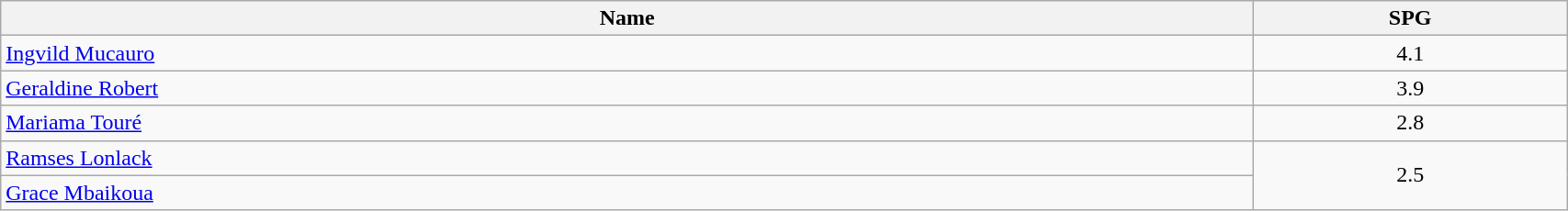<table class=wikitable width="90%">
<tr>
<th width="80%">Name</th>
<th width="20%">SPG</th>
</tr>
<tr>
<td> <a href='#'>Ingvild Mucauro</a></td>
<td align=center>4.1</td>
</tr>
<tr>
<td> <a href='#'>Geraldine Robert</a></td>
<td align=center>3.9</td>
</tr>
<tr>
<td> <a href='#'>Mariama Touré</a></td>
<td align=center>2.8</td>
</tr>
<tr>
<td> <a href='#'>Ramses Lonlack</a></td>
<td align=center rowspan=2>2.5</td>
</tr>
<tr>
<td> <a href='#'>Grace Mbaikoua</a></td>
</tr>
</table>
